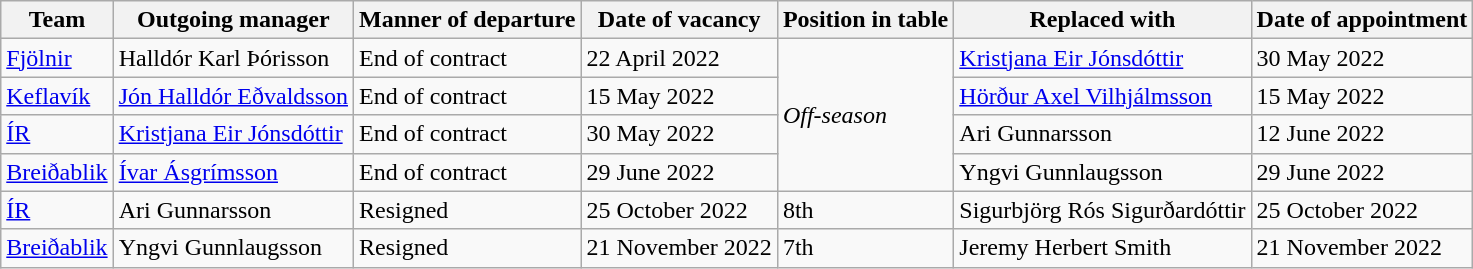<table class="wikitable sortable">
<tr>
<th>Team</th>
<th>Outgoing manager</th>
<th>Manner of departure</th>
<th>Date of vacancy</th>
<th>Position in table</th>
<th>Replaced with</th>
<th>Date of appointment</th>
</tr>
<tr>
<td><a href='#'>Fjölnir</a></td>
<td> Halldór Karl Þórisson</td>
<td>End of contract</td>
<td>22 April 2022</td>
<td rowspan=4><em>Off-season</em></td>
<td> <a href='#'>Kristjana Eir Jónsdóttir</a></td>
<td>30 May 2022</td>
</tr>
<tr>
<td><a href='#'>Keflavík</a></td>
<td> <a href='#'>Jón Halldór Eðvaldsson</a></td>
<td>End of contract</td>
<td>15 May 2022</td>
<td> <a href='#'>Hörður Axel Vilhjálmsson</a></td>
<td>15 May 2022</td>
</tr>
<tr>
<td><a href='#'>ÍR</a></td>
<td> <a href='#'>Kristjana Eir Jónsdóttir</a></td>
<td>End of contract</td>
<td>30 May 2022</td>
<td> Ari Gunnarsson</td>
<td>12 June 2022</td>
</tr>
<tr>
<td><a href='#'>Breiðablik</a></td>
<td> <a href='#'>Ívar Ásgrímsson</a></td>
<td>End of contract</td>
<td>29 June 2022</td>
<td> Yngvi Gunnlaugsson</td>
<td>29 June 2022</td>
</tr>
<tr>
<td><a href='#'>ÍR</a></td>
<td> Ari Gunnarsson</td>
<td>Resigned</td>
<td>25 October 2022</td>
<td>8th</td>
<td> Sigurbjörg Rós Sigurðardóttir</td>
<td>25 October 2022</td>
</tr>
<tr>
<td><a href='#'>Breiðablik</a></td>
<td> Yngvi Gunnlaugsson</td>
<td>Resigned</td>
<td>21 November 2022</td>
<td>7th</td>
<td> Jeremy Herbert Smith</td>
<td>21 November 2022</td>
</tr>
</table>
